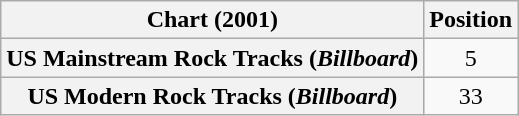<table class="wikitable plainrowheaders" style="text-align:center">
<tr>
<th>Chart (2001)</th>
<th>Position</th>
</tr>
<tr>
<th scope="row">US Mainstream Rock Tracks (<em>Billboard</em>)</th>
<td>5</td>
</tr>
<tr>
<th scope="row">US Modern Rock Tracks (<em>Billboard</em>)</th>
<td>33</td>
</tr>
</table>
